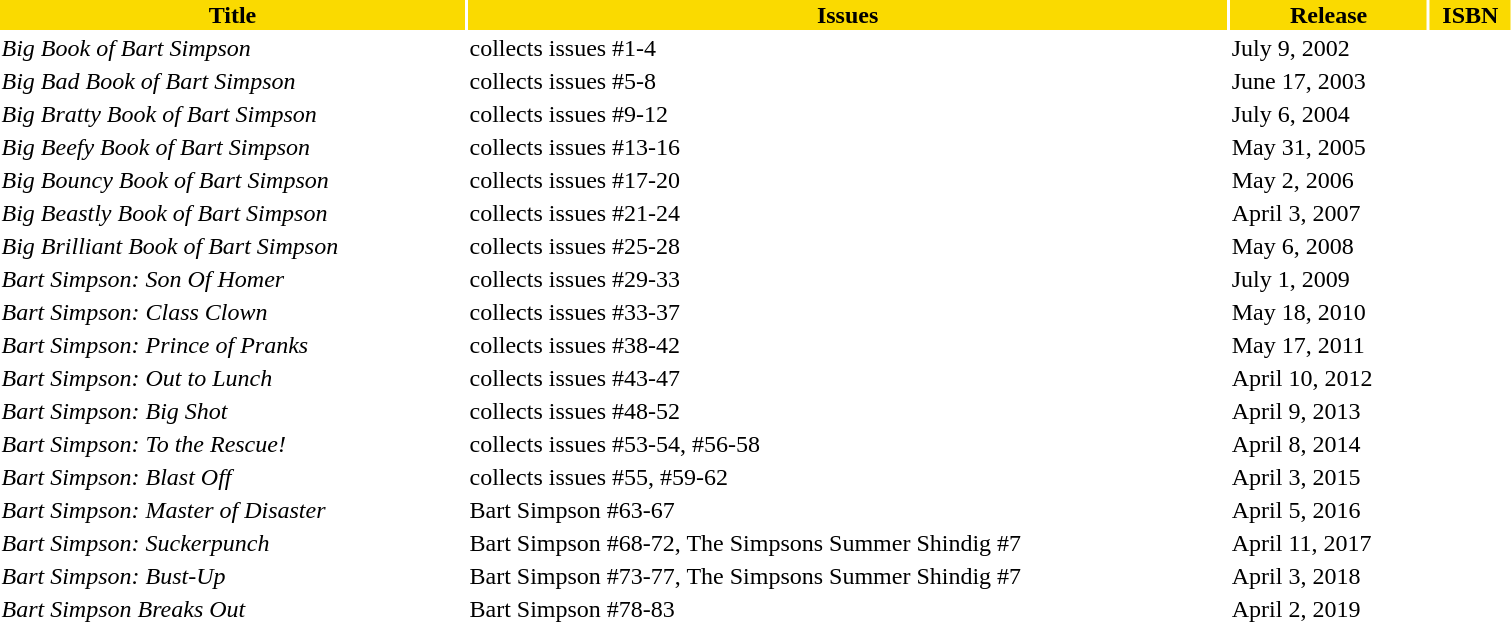<table class="toccolours collapsible" style="width:80%;">
<tr>
<th style="background:#fada00;">Title</th>
<th style="background:#fada00;">Issues</th>
<th style="background:#fada00;">Release</th>
<th style="background:#fada00;">ISBN</th>
</tr>
<tr>
<td><em>Big Book of Bart Simpson</em></td>
<td>collects issues #1-4</td>
<td>July 9, 2002</td>
<td></td>
</tr>
<tr>
<td><em>Big Bad Book of Bart Simpson</em></td>
<td>collects issues #5-8</td>
<td>June 17, 2003</td>
<td></td>
</tr>
<tr>
<td><em>Big Bratty Book of Bart Simpson</em></td>
<td>collects issues #9-12</td>
<td>July 6, 2004</td>
<td></td>
</tr>
<tr>
<td><em>Big Beefy Book of Bart Simpson</em></td>
<td>collects issues #13-16</td>
<td>May 31, 2005</td>
<td></td>
</tr>
<tr>
<td><em>Big Bouncy Book of Bart Simpson</em></td>
<td>collects issues #17-20</td>
<td>May 2, 2006</td>
<td></td>
</tr>
<tr>
<td><em>Big Beastly Book of Bart Simpson</em></td>
<td>collects issues #21-24</td>
<td>April 3, 2007</td>
<td></td>
</tr>
<tr>
<td><em>Big Brilliant Book of Bart Simpson</em></td>
<td>collects issues #25-28</td>
<td>May 6, 2008</td>
<td></td>
</tr>
<tr>
<td><em>Bart Simpson: Son Of Homer</em></td>
<td>collects issues #29-33</td>
<td>July 1, 2009</td>
<td></td>
</tr>
<tr>
<td><em>Bart Simpson: Class Clown</em></td>
<td>collects issues #33-37</td>
<td>May 18, 2010</td>
<td></td>
</tr>
<tr>
<td><em>Bart Simpson: Prince of Pranks</em></td>
<td>collects issues #38-42</td>
<td>May 17, 2011</td>
<td></td>
</tr>
<tr>
<td><em>Bart Simpson: Out to Lunch</em></td>
<td>collects issues #43-47</td>
<td>April 10, 2012</td>
<td></td>
</tr>
<tr>
<td><em>Bart Simpson: Big Shot</em></td>
<td>collects issues #48-52</td>
<td>April 9, 2013</td>
<td></td>
</tr>
<tr>
<td><em>Bart Simpson: To the Rescue!</em></td>
<td>collects issues #53-54, #56-58</td>
<td>April 8, 2014</td>
<td></td>
</tr>
<tr>
<td><em>Bart Simpson: Blast Off</em></td>
<td>collects issues #55, #59-62</td>
<td>April 3, 2015</td>
<td></td>
</tr>
<tr>
<td><em>Bart Simpson: Master of Disaster</em></td>
<td>Bart Simpson #63-67</td>
<td>April 5, 2016</td>
<td></td>
</tr>
<tr>
<td><em>Bart Simpson: Suckerpunch</em></td>
<td>Bart Simpson #68-72, The Simpsons Summer Shindig #7</td>
<td>April 11, 2017</td>
<td></td>
</tr>
<tr>
<td><em>Bart Simpson: Bust-Up</em></td>
<td>Bart Simpson #73-77, The Simpsons Summer Shindig #7</td>
<td>April 3, 2018</td>
<td></td>
</tr>
<tr>
<td><em>Bart Simpson Breaks Out</em></td>
<td>Bart Simpson #78-83</td>
<td>April 2, 2019</td>
<td></td>
</tr>
</table>
